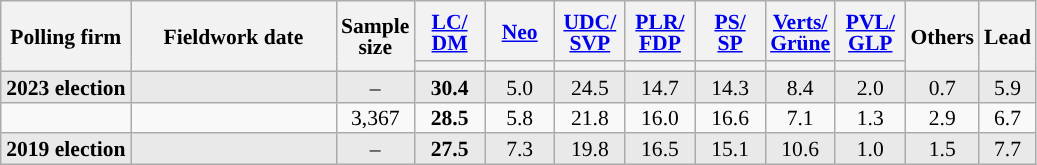<table class="wikitable sortable" style="text-align:center;font-size:90%;line-height:14px;">
<tr style="height:40px;">
<th style="width:80px;" rowspan="2">Polling firm</th>
<th style="width:130px;" rowspan="2">Fieldwork date</th>
<th style="width:35px;" rowspan="2">Sample<br>size</th>
<th class="unsortable" style="width:40px;"><a href='#'>LC/<br>DM</a></th>
<th class="unsortable" style="width:40px;"><a href='#'>Neo</a></th>
<th class="unsortable" style="width:40px;"><a href='#'>UDC/<br>SVP</a></th>
<th class="unsortable" style="width:40px;"><a href='#'>PLR/<br>FDP</a></th>
<th class="unsortable" style="width:40px;"><a href='#'>PS/<br>SP</a></th>
<th class="unsortable" style="width:40px;"><a href='#'>Verts/<br>Grüne</a></th>
<th class="unsortable" style="width:40px;"><a href='#'>PVL/<br>GLP</a></th>
<th class="unsortable" style="width:30px;" rowspan="2">Others</th>
<th style="width:30px;" rowspan="2">Lead</th>
</tr>
<tr>
<th style="background:"></th>
<th style="background:"></th>
<th style="background:"></th>
<th style="background:"></th>
<th style="background:"></th>
<th style="background:"></th>
<th style="background:"></th>
</tr>
<tr style="background:#E9E9E9;">
<td><strong>2023 election</strong></td>
<td></td>
<td>–</td>
<td style="background:#"><strong>30.4</strong></td>
<td>5.0</td>
<td>24.5</td>
<td>14.7</td>
<td>14.3</td>
<td>8.4</td>
<td>2.0</td>
<td>0.7</td>
<td style="background:">5.9</td>
</tr>
<tr>
<td></td>
<td></td>
<td>3,367</td>
<td style="background:#"><strong>28.5</strong></td>
<td>5.8</td>
<td>21.8</td>
<td>16.0</td>
<td>16.6</td>
<td>7.1</td>
<td>1.3</td>
<td>2.9</td>
<td style="background:">6.7</td>
</tr>
<tr style="background:#E9E9E9;">
<td><strong>2019 election</strong></td>
<td></td>
<td>–</td>
<td style="background:#"><strong>27.5</strong></td>
<td>7.3</td>
<td>19.8</td>
<td>16.5</td>
<td>15.1</td>
<td>10.6</td>
<td>1.0</td>
<td>1.5</td>
<td style="background:">7.7</td>
</tr>
</table>
